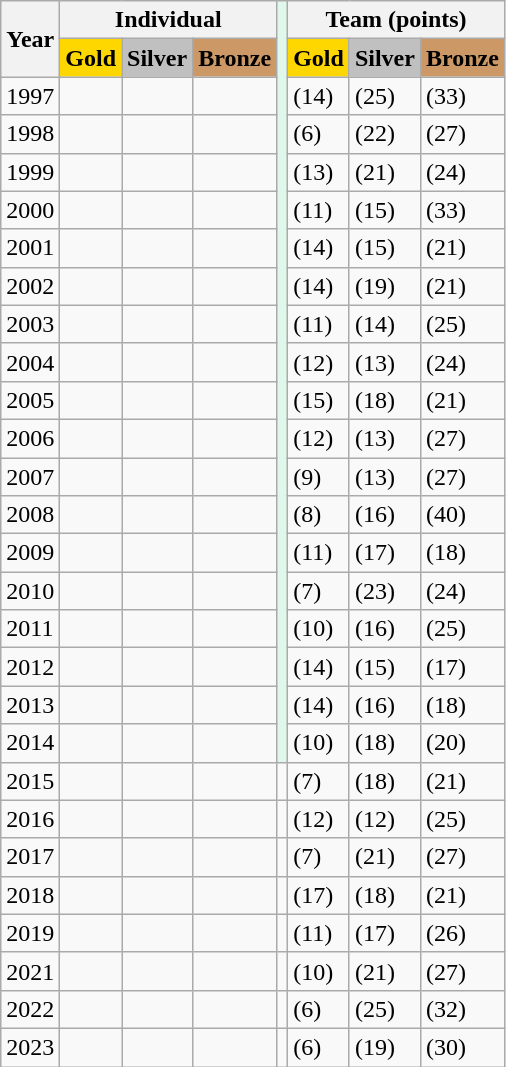<table class=wikitable>
<tr>
<th rowspan=2>Year</th>
<th colspan=3>Individual</th>
<th rowspan=20 style="background:#E0F8EC"></th>
<th colspan=3>Team (points)</th>
</tr>
<tr>
<th align="center" style="background:gold;">Gold</th>
<th align="center" style="background:silver;">Silver</th>
<th align="center" style="background:#cc9966;">Bronze</th>
<th align="center" style="background:gold;">Gold</th>
<th align="center" style="background:silver;">Silver</th>
<th align="center" style="background:#cc9966;">Bronze</th>
</tr>
<tr>
<td>1997</td>
<td></td>
<td></td>
<td></td>
<td> (14)</td>
<td> (25)</td>
<td> (33)</td>
</tr>
<tr>
<td>1998</td>
<td></td>
<td></td>
<td></td>
<td> (6)</td>
<td> (22)</td>
<td> (27)</td>
</tr>
<tr>
<td>1999</td>
<td></td>
<td></td>
<td></td>
<td> (13)</td>
<td> (21)</td>
<td> (24)</td>
</tr>
<tr>
<td>2000</td>
<td></td>
<td></td>
<td></td>
<td> (11)</td>
<td> (15)</td>
<td> (33)</td>
</tr>
<tr>
<td>2001</td>
<td></td>
<td></td>
<td></td>
<td> (14)</td>
<td> (15)</td>
<td> (21)</td>
</tr>
<tr>
<td>2002</td>
<td></td>
<td></td>
<td></td>
<td> (14)</td>
<td> (19)</td>
<td> (21)</td>
</tr>
<tr>
<td>2003</td>
<td></td>
<td></td>
<td></td>
<td> (11)</td>
<td> (14)</td>
<td> (25)</td>
</tr>
<tr>
<td>2004</td>
<td></td>
<td></td>
<td></td>
<td> (12)</td>
<td> (13)</td>
<td> (24)</td>
</tr>
<tr>
<td>2005</td>
<td></td>
<td></td>
<td></td>
<td> (15)</td>
<td> (18)</td>
<td> (21)</td>
</tr>
<tr>
<td>2006</td>
<td></td>
<td></td>
<td></td>
<td> (12)</td>
<td> (13)</td>
<td> (27)</td>
</tr>
<tr>
<td>2007</td>
<td></td>
<td></td>
<td></td>
<td> (9)</td>
<td> (13)</td>
<td> (27)</td>
</tr>
<tr>
<td>2008</td>
<td></td>
<td></td>
<td></td>
<td> (8)</td>
<td> (16)</td>
<td> (40)</td>
</tr>
<tr>
<td>2009</td>
<td></td>
<td></td>
<td></td>
<td> (11)</td>
<td> (17)</td>
<td> (18)</td>
</tr>
<tr>
<td>2010</td>
<td></td>
<td></td>
<td></td>
<td> (7)</td>
<td> (23)</td>
<td> (24)</td>
</tr>
<tr>
<td>2011</td>
<td></td>
<td></td>
<td></td>
<td> (10)</td>
<td> (16)</td>
<td> (25)</td>
</tr>
<tr>
<td>2012</td>
<td></td>
<td></td>
<td></td>
<td> (14)</td>
<td> (15)</td>
<td> (17)</td>
</tr>
<tr>
<td>2013</td>
<td></td>
<td></td>
<td></td>
<td> (14)</td>
<td> (16)</td>
<td> (18)</td>
</tr>
<tr>
<td>2014</td>
<td></td>
<td></td>
<td></td>
<td> (10)</td>
<td> (18)</td>
<td> (20)</td>
</tr>
<tr>
<td>2015</td>
<td></td>
<td></td>
<td></td>
<td></td>
<td> (7)</td>
<td> (18)</td>
<td> (21)</td>
</tr>
<tr>
<td>2016</td>
<td></td>
<td></td>
<td></td>
<td></td>
<td> (12)</td>
<td> (12)</td>
<td> (25)</td>
</tr>
<tr>
<td>2017</td>
<td></td>
<td></td>
<td></td>
<td></td>
<td> (7)</td>
<td> (21)</td>
<td> (27)</td>
</tr>
<tr>
<td>2018</td>
<td></td>
<td></td>
<td></td>
<td></td>
<td> (17)</td>
<td> (18)</td>
<td> (21)</td>
</tr>
<tr>
<td>2019</td>
<td></td>
<td></td>
<td></td>
<td></td>
<td> (11)</td>
<td> (17)</td>
<td> (26)</td>
</tr>
<tr>
<td>2021</td>
<td></td>
<td></td>
<td></td>
<td></td>
<td> (10)</td>
<td> (21)</td>
<td> (27)</td>
</tr>
<tr>
<td>2022</td>
<td></td>
<td></td>
<td></td>
<td></td>
<td> (6)</td>
<td> (25)</td>
<td> (32)</td>
</tr>
<tr>
<td>2023</td>
<td></td>
<td></td>
<td></td>
<td></td>
<td> (6)</td>
<td> (19)</td>
<td> (30)</td>
</tr>
</table>
